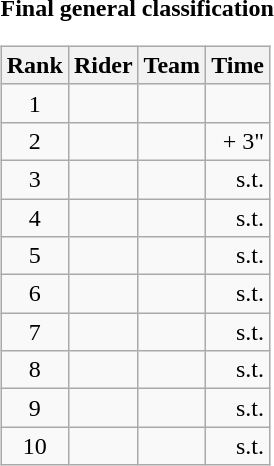<table>
<tr>
<td><strong>Final general classification</strong><br><table class="wikitable">
<tr>
<th scope="col">Rank</th>
<th scope="col">Rider</th>
<th scope="col">Team</th>
<th scope="col">Time</th>
</tr>
<tr>
<td style="text-align:center;">1</td>
<td></td>
<td></td>
<td style="text-align:right;"></td>
</tr>
<tr>
<td style="text-align:center;">2</td>
<td></td>
<td></td>
<td style="text-align:right;">+ 3"</td>
</tr>
<tr>
<td style="text-align:center;">3</td>
<td></td>
<td></td>
<td style="text-align:right;">s.t.</td>
</tr>
<tr>
<td style="text-align:center;">4</td>
<td></td>
<td></td>
<td style="text-align:right;">s.t.</td>
</tr>
<tr>
<td style="text-align:center;">5</td>
<td></td>
<td></td>
<td style="text-align:right;">s.t.</td>
</tr>
<tr>
<td style="text-align:center;">6</td>
<td></td>
<td></td>
<td style="text-align:right;">s.t.</td>
</tr>
<tr>
<td style="text-align:center;">7</td>
<td></td>
<td></td>
<td style="text-align:right;">s.t.</td>
</tr>
<tr>
<td style="text-align:center;">8</td>
<td></td>
<td></td>
<td style="text-align:right;">s.t.</td>
</tr>
<tr>
<td style="text-align:center;">9</td>
<td></td>
<td></td>
<td style="text-align:right;">s.t.</td>
</tr>
<tr>
<td style="text-align:center;">10</td>
<td></td>
<td></td>
<td style="text-align:right;">s.t.</td>
</tr>
</table>
</td>
</tr>
</table>
